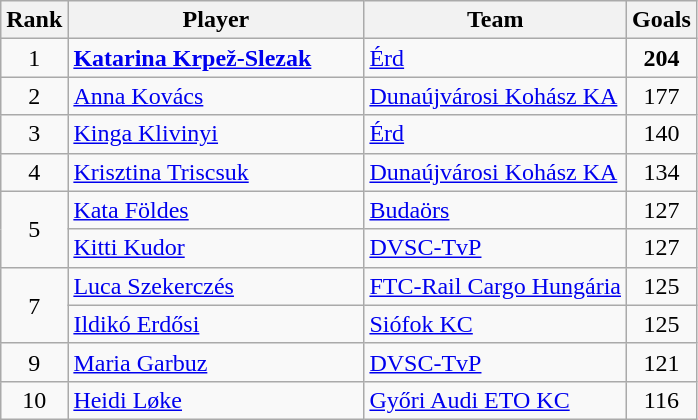<table class="wikitable" style="text-align:center">
<tr>
<th>Rank</th>
<th width="190">Player</th>
<th>Team</th>
<th>Goals</th>
</tr>
<tr>
<td rowspan="1">1</td>
<td align="left"> <strong><a href='#'>Katarina Krpež-Slezak</a></strong></td>
<td align="left"> <a href='#'>Érd</a></td>
<td><strong>204</strong></td>
</tr>
<tr>
<td rowspan="1">2</td>
<td align="left"> <a href='#'>Anna Kovács</a></td>
<td align="left"> <a href='#'>Dunaújvárosi Kohász KA</a></td>
<td>177</td>
</tr>
<tr>
<td rowspan="1">3</td>
<td align="left"> <a href='#'>Kinga Klivinyi</a></td>
<td align="left"> <a href='#'>Érd</a></td>
<td>140</td>
</tr>
<tr>
<td rowspan="1">4</td>
<td align="left"> <a href='#'>Krisztina Triscsuk</a></td>
<td align="left"> <a href='#'>Dunaújvárosi Kohász KA</a></td>
<td>134</td>
</tr>
<tr>
<td rowspan="2">5</td>
<td align="left"> <a href='#'>Kata Földes</a></td>
<td align="left"> <a href='#'>Budaörs</a></td>
<td>127</td>
</tr>
<tr>
<td align="left"> <a href='#'>Kitti Kudor</a></td>
<td align="left"> <a href='#'>DVSC-TvP</a></td>
<td>127</td>
</tr>
<tr>
<td rowspan="2">7</td>
<td align="left"> <a href='#'>Luca Szekerczés</a></td>
<td align="left"> <a href='#'>FTC-Rail Cargo Hungária</a></td>
<td>125</td>
</tr>
<tr>
<td align="left"> <a href='#'>Ildikó Erdősi</a></td>
<td align="left"> <a href='#'>Siófok KC</a></td>
<td>125</td>
</tr>
<tr>
<td rowspan="1">9</td>
<td align="left"> <a href='#'>Maria Garbuz</a></td>
<td align="left"> <a href='#'>DVSC-TvP</a></td>
<td>121</td>
</tr>
<tr>
<td rowspan="1">10</td>
<td align="left"> <a href='#'>Heidi Løke</a></td>
<td align="left"> <a href='#'>Győri Audi ETO KC</a></td>
<td>116</td>
</tr>
</table>
